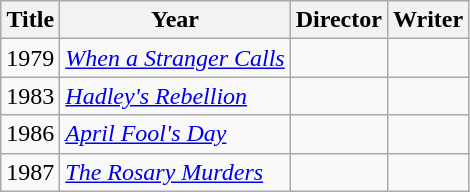<table class="wikitable">
<tr>
<th>Title</th>
<th>Year</th>
<th>Director</th>
<th>Writer</th>
</tr>
<tr>
<td>1979</td>
<td><em><a href='#'>When a Stranger Calls</a></em></td>
<td></td>
<td></td>
</tr>
<tr>
<td>1983</td>
<td><em><a href='#'>Hadley's Rebellion</a></em></td>
<td></td>
<td></td>
</tr>
<tr>
<td>1986</td>
<td><em><a href='#'>April Fool's Day</a></em></td>
<td></td>
<td></td>
</tr>
<tr>
<td>1987</td>
<td><em><a href='#'>The Rosary Murders</a></em></td>
<td></td>
<td></td>
</tr>
</table>
